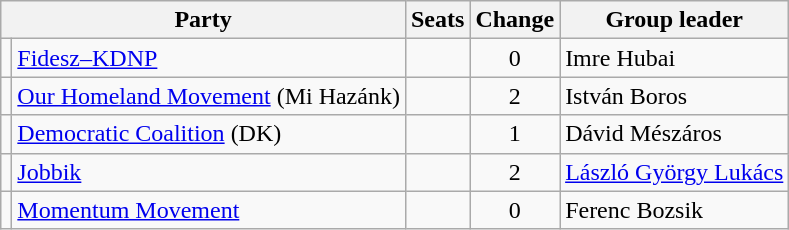<table class="wikitable">
<tr>
<th colspan=2>Party</th>
<th>Seats</th>
<th>Change</th>
<th>Group leader</th>
</tr>
<tr>
<td bgcolor=></td>
<td><a href='#'>Fidesz–KDNP</a></td>
<td style="text-align:center"></td>
<td align="center"> 0</td>
<td>Imre Hubai</td>
</tr>
<tr>
<td bgcolor=></td>
<td><a href='#'>Our Homeland Movement</a> (Mi Hazánk)</td>
<td style="text-align:center"></td>
<td align="center"> 2</td>
<td>István Boros</td>
</tr>
<tr>
<td bgcolor=></td>
<td><a href='#'>Democratic Coalition</a> (DK)</td>
<td style="text-align:center"></td>
<td align="center"> 1</td>
<td>Dávid Mészáros</td>
</tr>
<tr>
<td bgcolor=></td>
<td><a href='#'>Jobbik</a></td>
<td style="text-align:center"></td>
<td align="center"> 2</td>
<td><a href='#'>László György Lukács</a></td>
</tr>
<tr>
<td bgcolor=></td>
<td><a href='#'>Momentum Movement</a></td>
<td style="text-align:center"></td>
<td align="center"> 0</td>
<td>Ferenc Bozsik</td>
</tr>
</table>
